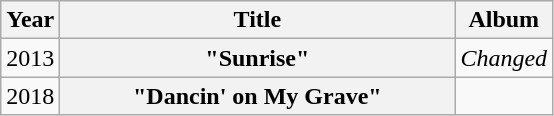<table class="wikitable plainrowheaders">
<tr>
<th scope="col">Year</th>
<th scope="col" style="width:16em;">Title</th>
<th scope="col">Album</th>
</tr>
<tr>
<td>2013</td>
<th scope="row">"Sunrise"</th>
<td><em>Changed</em></td>
</tr>
<tr>
<td>2018</td>
<th scope="row">"Dancin' on My Grave"</th>
<td></td>
</tr>
</table>
